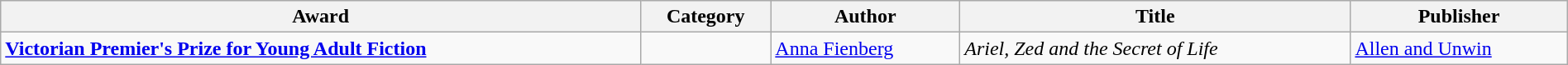<table class="wikitable" width=100%>
<tr>
<th>Award</th>
<th>Category</th>
<th>Author</th>
<th>Title</th>
<th>Publisher</th>
</tr>
<tr>
<td><strong><a href='#'>Victorian Premier's Prize for Young Adult Fiction</a></strong></td>
<td></td>
<td><a href='#'>Anna Fienberg</a></td>
<td><em>Ariel, Zed and the Secret of Life</em></td>
<td><a href='#'>Allen and Unwin</a></td>
</tr>
</table>
